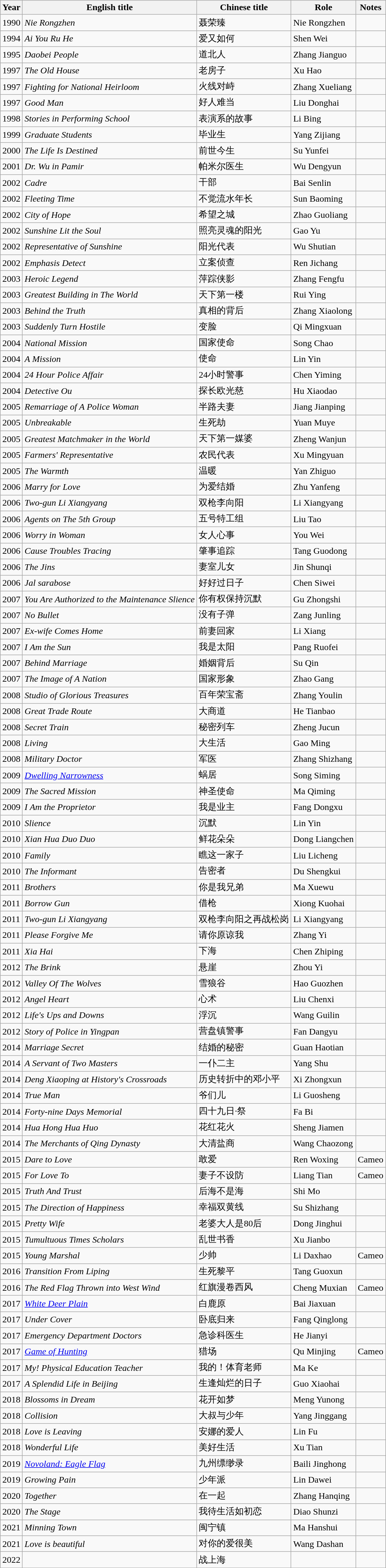<table class="wikitable sortable">
<tr>
<th>Year</th>
<th>English title</th>
<th>Chinese title</th>
<th>Role</th>
<th>Notes</th>
</tr>
<tr>
<td>1990</td>
<td><em>Nie Rongzhen</em></td>
<td>聂荣臻</td>
<td>Nie Rongzhen</td>
<td></td>
</tr>
<tr>
<td>1994</td>
<td><em>Ai You Ru He</em></td>
<td>爱又如何</td>
<td>Shen Wei</td>
<td></td>
</tr>
<tr>
<td>1995</td>
<td><em>Daobei People</em></td>
<td>道北人</td>
<td>Zhang Jianguo</td>
<td></td>
</tr>
<tr>
<td>1997</td>
<td><em>The Old House</em></td>
<td>老房子</td>
<td>Xu Hao</td>
<td></td>
</tr>
<tr>
<td>1997</td>
<td><em>Fighting for National Heirloom</em></td>
<td>火线对峙</td>
<td>Zhang Xueliang</td>
<td></td>
</tr>
<tr>
<td>1997</td>
<td><em>Good Man</em></td>
<td>好人难当</td>
<td>Liu Donghai</td>
<td></td>
</tr>
<tr>
<td>1998</td>
<td><em>Stories in Performing School</em></td>
<td>表演系的故事</td>
<td>Li Bing</td>
<td></td>
</tr>
<tr>
<td>1999</td>
<td><em>Graduate Students</em></td>
<td>毕业生</td>
<td>Yang Zijiang</td>
<td></td>
</tr>
<tr>
<td>2000</td>
<td><em>The Life Is Destined</em></td>
<td>前世今生</td>
<td>Su Yunfei</td>
<td></td>
</tr>
<tr>
<td>2001</td>
<td><em>Dr. Wu in Pamir</em></td>
<td>帕米尔医生</td>
<td>Wu Dengyun</td>
<td></td>
</tr>
<tr>
<td>2002</td>
<td><em>Cadre</em></td>
<td>干部</td>
<td>Bai Senlin</td>
<td></td>
</tr>
<tr>
<td>2002</td>
<td><em>Fleeting Time</em></td>
<td>不觉流水年长</td>
<td>Sun Baoming</td>
<td></td>
</tr>
<tr>
<td>2002</td>
<td><em>City of Hope</em></td>
<td>希望之城</td>
<td>Zhao Guoliang</td>
<td></td>
</tr>
<tr>
<td>2002</td>
<td><em>Sunshine Lit the Soul</em></td>
<td>照亮灵魂的阳光</td>
<td>Gao Yu</td>
<td></td>
</tr>
<tr>
<td>2002</td>
<td><em>Representative of Sunshine</em></td>
<td>阳光代表</td>
<td>Wu Shutian</td>
<td></td>
</tr>
<tr>
<td>2002</td>
<td><em>Emphasis Detect</em></td>
<td>立案侦查</td>
<td>Ren Jichang</td>
<td></td>
</tr>
<tr>
<td>2003</td>
<td><em>Heroic Legend</em></td>
<td>萍踪侠影</td>
<td>Zhang Fengfu</td>
<td></td>
</tr>
<tr>
<td>2003</td>
<td><em>Greatest Building in The World</em></td>
<td>天下第一楼</td>
<td>Rui Ying</td>
<td></td>
</tr>
<tr>
<td>2003</td>
<td><em>Behind the Truth</em></td>
<td>真相的背后</td>
<td>Zhang Xiaolong</td>
<td></td>
</tr>
<tr>
<td>2003</td>
<td><em>Suddenly Turn Hostile</em></td>
<td>变脸</td>
<td>Qi Mingxuan</td>
<td></td>
</tr>
<tr>
<td>2004</td>
<td><em>National Mission</em></td>
<td>国家使命</td>
<td>Song Chao</td>
<td></td>
</tr>
<tr>
<td>2004</td>
<td><em>A Mission</em></td>
<td>使命</td>
<td>Lin Yin</td>
<td></td>
</tr>
<tr>
<td>2004</td>
<td><em>24 Hour Police Affair</em></td>
<td>24小时警事</td>
<td>Chen Yiming</td>
<td></td>
</tr>
<tr>
<td>2004</td>
<td><em>Detective Ou</em></td>
<td>探长欧光慈</td>
<td>Hu Xiaodao</td>
<td></td>
</tr>
<tr>
<td>2005</td>
<td><em>Remarriage of A Police Woman</em></td>
<td>半路夫妻</td>
<td>Jiang Jianping</td>
<td></td>
</tr>
<tr>
<td>2005</td>
<td><em>Unbreakable</em></td>
<td>生死劫</td>
<td>Yuan Muye</td>
<td></td>
</tr>
<tr>
<td>2005</td>
<td><em>Greatest Matchmaker in the World</em></td>
<td>天下第一媒婆</td>
<td>Zheng Wanjun</td>
<td></td>
</tr>
<tr>
<td>2005</td>
<td><em>Farmers' Representative</em></td>
<td>农民代表</td>
<td>Xu Mingyuan</td>
<td></td>
</tr>
<tr>
<td>2005</td>
<td><em>The Warmth</em></td>
<td>温暖</td>
<td>Yan Zhiguo</td>
<td></td>
</tr>
<tr>
<td>2006</td>
<td><em>Marry for Love</em></td>
<td>为爱结婚</td>
<td>Zhu Yanfeng</td>
<td></td>
</tr>
<tr>
<td>2006</td>
<td><em>Two-gun Li Xiangyang</em></td>
<td>双枪李向阳</td>
<td>Li Xiangyang</td>
<td></td>
</tr>
<tr>
<td>2006</td>
<td><em>Agents on The 5th Group</em></td>
<td>五号特工组</td>
<td>Liu Tao</td>
<td></td>
</tr>
<tr>
<td>2006</td>
<td><em>Worry in Woman</em></td>
<td>女人心事</td>
<td>You Wei</td>
<td></td>
</tr>
<tr>
<td>2006</td>
<td><em>Cause Troubles Tracing</em></td>
<td>肇事追踪</td>
<td>Tang Guodong</td>
<td></td>
</tr>
<tr>
<td>2006</td>
<td><em>The Jins</em></td>
<td>妻室儿女</td>
<td>Jin Shunqi</td>
<td></td>
</tr>
<tr>
<td>2006</td>
<td><em>Jal sarabose</em></td>
<td>好好过日子</td>
<td>Chen Siwei</td>
<td></td>
</tr>
<tr>
<td>2007</td>
<td><em>You Are Authorized to the Maintenance Slience</em></td>
<td>你有权保持沉默</td>
<td>Gu Zhongshi</td>
<td></td>
</tr>
<tr>
<td>2007</td>
<td><em>No Bullet</em></td>
<td>没有子弹</td>
<td>Zang Junling</td>
<td></td>
</tr>
<tr>
<td>2007</td>
<td><em>Ex-wife Comes Home</em></td>
<td>前妻回家</td>
<td>Li Xiang</td>
<td></td>
</tr>
<tr>
<td>2007</td>
<td><em>I Am the Sun</em></td>
<td>我是太阳</td>
<td>Pang Ruofei</td>
<td></td>
</tr>
<tr>
<td>2007</td>
<td><em>Behind Marriage</em></td>
<td>婚姻背后</td>
<td>Su Qin</td>
<td></td>
</tr>
<tr>
<td>2007</td>
<td><em>The Image of A Nation</em></td>
<td>国家形象</td>
<td>Zhao Gang</td>
<td></td>
</tr>
<tr>
<td>2008</td>
<td><em>Studio of Glorious Treasures</em></td>
<td>百年荣宝斋</td>
<td>Zhang Youlin</td>
<td></td>
</tr>
<tr>
<td>2008</td>
<td><em>Great Trade Route</em></td>
<td>大商道</td>
<td>He Tianbao</td>
<td></td>
</tr>
<tr>
<td>2008</td>
<td><em>Secret Train</em></td>
<td>秘密列车</td>
<td>Zheng Jucun</td>
<td></td>
</tr>
<tr>
<td>2008</td>
<td><em>Living</em></td>
<td>大生活</td>
<td>Gao Ming</td>
<td></td>
</tr>
<tr>
<td>2008</td>
<td><em>Military Doctor</em></td>
<td>军医</td>
<td>Zhang Shizhang</td>
<td></td>
</tr>
<tr>
<td>2009</td>
<td><em><a href='#'>Dwelling Narrowness</a></em></td>
<td>蜗居</td>
<td>Song Siming</td>
<td></td>
</tr>
<tr>
<td>2009</td>
<td><em>The Sacred Mission</em></td>
<td>神圣使命</td>
<td>Ma Qiming</td>
<td></td>
</tr>
<tr>
<td>2009</td>
<td><em>I Am the Proprietor</em></td>
<td>我是业主</td>
<td>Fang Dongxu</td>
<td></td>
</tr>
<tr>
<td>2010</td>
<td><em>Slience</em></td>
<td>沉默</td>
<td>Lin Yin</td>
<td></td>
</tr>
<tr>
<td>2010</td>
<td><em>Xian Hua Duo Duo</em></td>
<td>鲜花朵朵</td>
<td>Dong Liangchen</td>
<td></td>
</tr>
<tr>
<td>2010</td>
<td><em>Family</em></td>
<td>瞧这一家子</td>
<td>Liu Licheng</td>
<td></td>
</tr>
<tr>
<td>2010</td>
<td><em>The Informant</em></td>
<td>告密者</td>
<td>Du Shengkui</td>
<td></td>
</tr>
<tr>
<td>2011</td>
<td><em>Brothers</em></td>
<td>你是我兄弟</td>
<td>Ma Xuewu</td>
<td></td>
</tr>
<tr>
<td>2011</td>
<td><em>Borrow Gun</em></td>
<td>借枪</td>
<td>Xiong Kuohai</td>
<td></td>
</tr>
<tr>
<td>2011</td>
<td><em>Two-gun Li Xiangyang</em></td>
<td>双枪李向阳之再战松岗</td>
<td>Li Xiangyang</td>
<td></td>
</tr>
<tr>
<td>2011</td>
<td><em>Please Forgive Me</em></td>
<td>请你原谅我</td>
<td>Zhang Yi</td>
<td></td>
</tr>
<tr>
<td>2011</td>
<td><em>Xia Hai</em></td>
<td>下海</td>
<td>Chen Zhiping</td>
<td></td>
</tr>
<tr>
<td>2012</td>
<td><em>The Brink</em></td>
<td>悬崖</td>
<td>Zhou Yi</td>
<td></td>
</tr>
<tr>
<td>2012</td>
<td><em>Valley Of The Wolves</em></td>
<td>雪狼谷</td>
<td>Hao Guozhen</td>
<td></td>
</tr>
<tr>
<td>2012</td>
<td><em>Angel Heart</em></td>
<td>心术</td>
<td>Liu Chenxi</td>
<td></td>
</tr>
<tr>
<td>2012</td>
<td><em>Life's Ups and Downs</em></td>
<td>浮沉</td>
<td>Wang Guilin</td>
<td></td>
</tr>
<tr>
<td>2012</td>
<td><em>Story of Police in Yingpan</em></td>
<td>营盘镇警事</td>
<td>Fan Dangyu</td>
<td></td>
</tr>
<tr>
<td>2014</td>
<td><em>Marriage Secret</em></td>
<td>结婚的秘密</td>
<td>Guan Haotian</td>
<td></td>
</tr>
<tr>
<td>2014</td>
<td><em>A Servant of Two Masters</em></td>
<td>一仆二主</td>
<td>Yang Shu</td>
<td></td>
</tr>
<tr>
<td>2014</td>
<td><em>Deng Xiaoping at History's Crossroads</em></td>
<td>历史转折中的邓小平</td>
<td>Xi Zhongxun</td>
<td></td>
</tr>
<tr>
<td>2014</td>
<td><em>True Man</em></td>
<td>爷们儿</td>
<td>Li Guosheng</td>
<td></td>
</tr>
<tr>
<td>2014</td>
<td><em>Forty-nine Days Memorial</em></td>
<td>四十九日·祭</td>
<td>Fa Bi</td>
<td></td>
</tr>
<tr>
<td>2014</td>
<td><em>Hua Hong Hua Huo</em></td>
<td>花红花火</td>
<td>Sheng Jiamen</td>
<td></td>
</tr>
<tr>
<td>2014</td>
<td><em>The Merchants of Qing Dynasty</em></td>
<td>大清盐商</td>
<td>Wang Chaozong</td>
<td></td>
</tr>
<tr>
<td>2015</td>
<td><em>Dare to Love</em></td>
<td>敢爱</td>
<td>Ren Woxing</td>
<td>Cameo</td>
</tr>
<tr>
<td>2015</td>
<td><em>For Love To</em></td>
<td>妻子不设防</td>
<td>Liang Tian</td>
<td>Cameo</td>
</tr>
<tr>
<td>2015</td>
<td><em>Truth And Trust</em></td>
<td>后海不是海</td>
<td>Shi Mo</td>
<td></td>
</tr>
<tr>
<td>2015</td>
<td><em>The Direction of Happiness</em></td>
<td>幸福双黄线</td>
<td>Su Shizhang</td>
<td></td>
</tr>
<tr>
<td>2015</td>
<td><em>Pretty Wife</em></td>
<td>老婆大人是80后</td>
<td>Dong Jinghui</td>
<td></td>
</tr>
<tr>
<td>2015</td>
<td><em>Tumultuous Times Scholars</em></td>
<td>乱世书香</td>
<td>Xu Jianbo</td>
<td></td>
</tr>
<tr>
<td>2015</td>
<td><em>Young Marshal</em></td>
<td>少帅</td>
<td>Li Daxhao</td>
<td>Cameo</td>
</tr>
<tr>
<td>2016</td>
<td><em>Transition From Liping</em></td>
<td>生死黎平</td>
<td>Tang Guoxun</td>
<td></td>
</tr>
<tr>
<td>2016</td>
<td><em>The Red Flag Thrown into West Wind</em></td>
<td>红旗漫卷西风</td>
<td>Cheng Muxian</td>
<td>Cameo</td>
</tr>
<tr>
<td>2017</td>
<td><em><a href='#'>White Deer Plain</a></em></td>
<td>白鹿原</td>
<td>Bai Jiaxuan</td>
<td></td>
</tr>
<tr>
<td>2017</td>
<td><em>Under Cover</em></td>
<td>卧底归来</td>
<td>Fang Qinglong</td>
<td></td>
</tr>
<tr>
<td>2017</td>
<td><em>Emergency Department Doctors</em></td>
<td>急诊科医生</td>
<td>He Jianyi</td>
<td></td>
</tr>
<tr>
<td>2017</td>
<td><em><a href='#'>Game of Hunting</a></em></td>
<td>猎场</td>
<td>Qu Minjing</td>
<td>Cameo</td>
</tr>
<tr>
<td>2017</td>
<td><em>My! Physical Education Teacher</em></td>
<td>我的！体育老师</td>
<td>Ma Ke</td>
<td></td>
</tr>
<tr>
<td>2017</td>
<td><em>A Splendid Life in Beijing</em></td>
<td>生逢灿烂的日子</td>
<td>Guo Xiaohai</td>
<td></td>
</tr>
<tr>
<td>2018</td>
<td><em>Blossoms in Dream</em></td>
<td>花开如梦</td>
<td>Meng Yunong</td>
<td></td>
</tr>
<tr>
<td>2018</td>
<td><em>Collision</em></td>
<td>大叔与少年</td>
<td>Yang Jinggang</td>
<td></td>
</tr>
<tr>
<td>2018</td>
<td><em>Love is Leaving</em></td>
<td>安娜的爱人</td>
<td>Lin Fu</td>
<td></td>
</tr>
<tr>
<td>2018</td>
<td><em>Wonderful Life</em></td>
<td>美好生活</td>
<td>Xu Tian</td>
<td></td>
</tr>
<tr>
<td>2019</td>
<td><em><a href='#'>Novoland: Eagle Flag</a></em></td>
<td>九州缥缈录</td>
<td>Baili Jinghong</td>
<td></td>
</tr>
<tr>
<td>2019</td>
<td><em>Growing Pain</em></td>
<td>少年派</td>
<td>Lin Dawei</td>
<td></td>
</tr>
<tr>
<td>2020</td>
<td><em>Together</em></td>
<td>在一起</td>
<td>Zhang Hanqing</td>
<td></td>
</tr>
<tr>
<td>2020</td>
<td><em>The Stage</em></td>
<td>我待生活如初恋</td>
<td>Diao Shunzi</td>
<td></td>
</tr>
<tr>
<td>2021</td>
<td><em>Minning Town</em></td>
<td>闽宁镇</td>
<td>Ma Hanshui</td>
<td></td>
</tr>
<tr>
<td>2021</td>
<td><em>Love is beautiful</em></td>
<td>对你的爱很美</td>
<td>Wang Dashan</td>
<td></td>
</tr>
<tr>
<td>2022</td>
<td></td>
<td>战上海</td>
<td></td>
<td></td>
</tr>
<tr>
</tr>
</table>
